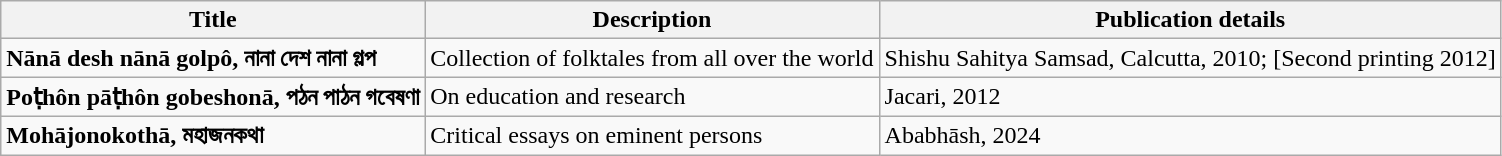<table class="wikitable">
<tr>
<th>Title</th>
<th>Description</th>
<th>Publication details</th>
</tr>
<tr>
<td><strong>Nānā desh nānā golpô, নানা দেশ নানা গল্প</strong></td>
<td>Collection of folktales from all over the world</td>
<td>Shishu Sahitya Samsad, Calcutta, 2010; [Second printing 2012]</td>
</tr>
<tr>
<td><strong>Poṭhôn pāṭhôn gobeshonā, পঠন পাঠন গবেষণা</strong></td>
<td>On education and research</td>
<td>Jacari, 2012</td>
</tr>
<tr>
<td><strong>Mohājonokothā, মহাজনকথা</strong></td>
<td>Critical essays on eminent persons</td>
<td>Ababhāsh, 2024</td>
</tr>
</table>
